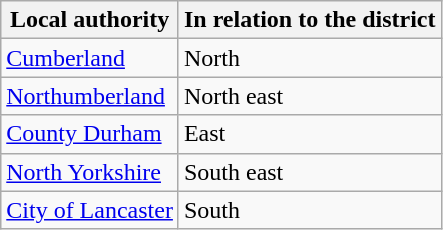<table class="wikitable sortable">
<tr>
<th>Local authority</th>
<th>In relation to the district</th>
</tr>
<tr>
<td><a href='#'>Cumberland</a></td>
<td>North</td>
</tr>
<tr>
<td><a href='#'>Northumberland</a></td>
<td>North east</td>
</tr>
<tr>
<td><a href='#'>County Durham</a></td>
<td>East</td>
</tr>
<tr>
<td><a href='#'>North Yorkshire</a></td>
<td>South east</td>
</tr>
<tr>
<td><a href='#'>City of Lancaster</a></td>
<td>South</td>
</tr>
</table>
